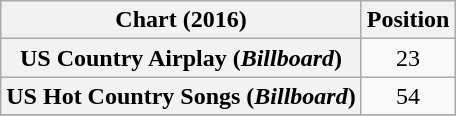<table class="wikitable sortable plainrowheaders" style="text-align:center">
<tr>
<th scope="col">Chart (2016)</th>
<th scope="col">Position</th>
</tr>
<tr>
<th scope="row">US Country Airplay (<em>Billboard</em>)</th>
<td>23</td>
</tr>
<tr>
<th scope="row">US Hot Country Songs (<em>Billboard</em>)</th>
<td>54</td>
</tr>
<tr>
</tr>
</table>
